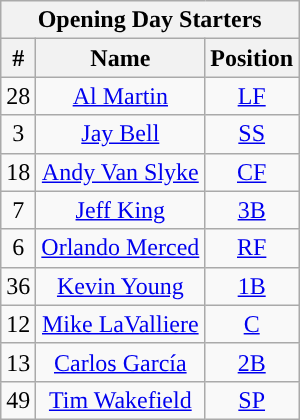<table class="wikitable" style="text-align:center">
<tr>
<th colspan="3">Opening Day Starters</th>
</tr>
<tr>
<th>#</th>
<th>Name</th>
<th>Position</th>
</tr>
<tr>
<td>28</td>
<td><a href='#'>Al Martin</a></td>
<td><a href='#'>LF</a></td>
</tr>
<tr>
<td>3</td>
<td><a href='#'>Jay Bell</a></td>
<td><a href='#'>SS</a></td>
</tr>
<tr>
<td>18</td>
<td><a href='#'>Andy Van Slyke</a></td>
<td><a href='#'>CF</a></td>
</tr>
<tr>
<td>7</td>
<td><a href='#'>Jeff King</a></td>
<td><a href='#'>3B</a></td>
</tr>
<tr>
<td>6</td>
<td><a href='#'>Orlando Merced</a></td>
<td><a href='#'>RF</a></td>
</tr>
<tr>
<td>36</td>
<td><a href='#'>Kevin Young</a></td>
<td><a href='#'>1B</a></td>
</tr>
<tr>
<td>12</td>
<td><a href='#'>Mike LaValliere</a></td>
<td><a href='#'>C</a></td>
</tr>
<tr>
<td>13</td>
<td><a href='#'>Carlos García</a></td>
<td><a href='#'>2B</a></td>
</tr>
<tr>
<td>49</td>
<td><a href='#'>Tim Wakefield</a></td>
<td><a href='#'>SP</a></td>
</tr>
</table>
